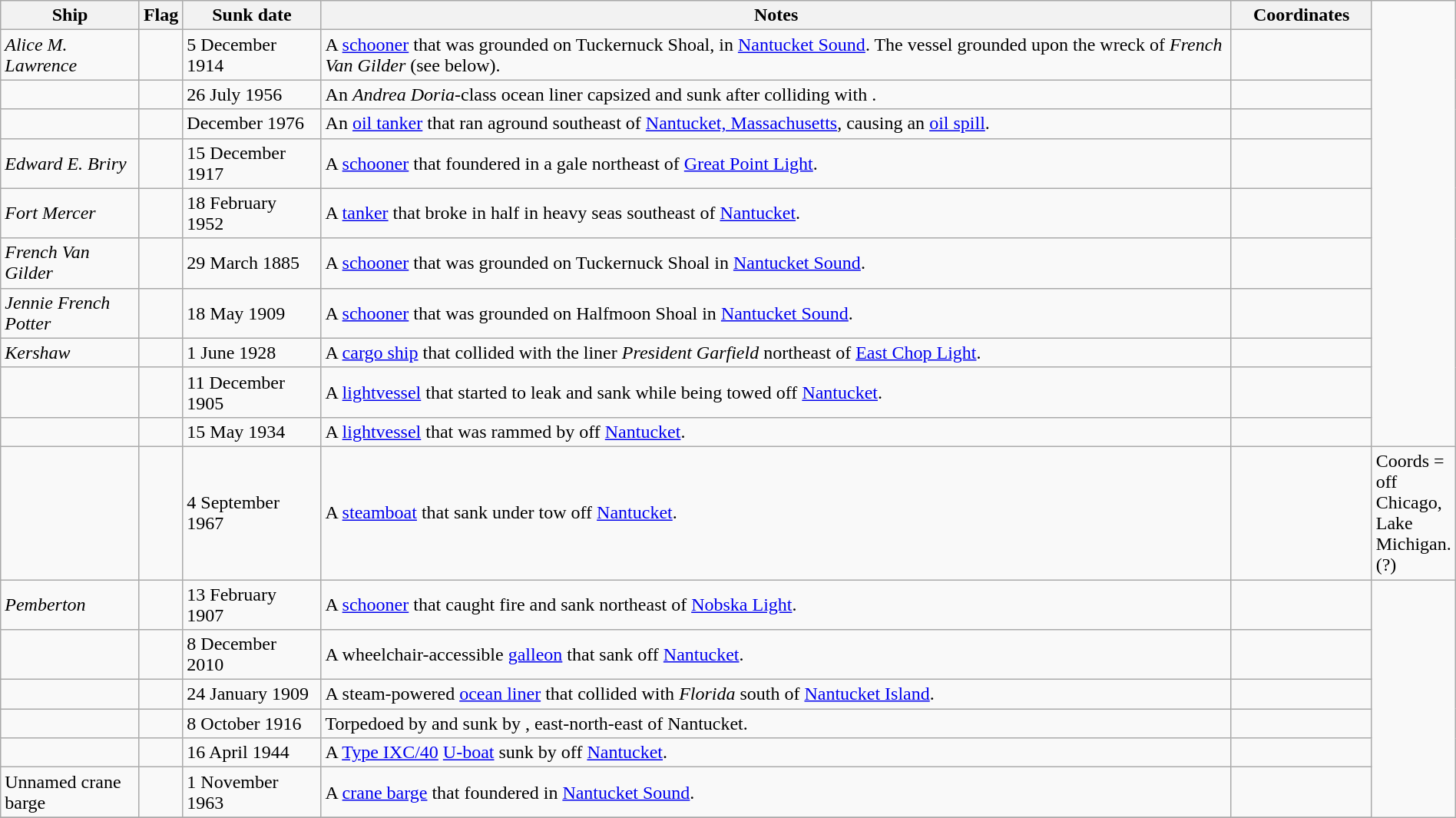<table class=wikitable | style = "width:100%">
<tr>
<th style="width:10%">Ship</th>
<th>Flag</th>
<th style="width:10%">Sunk date</th>
<th style="width:70%">Notes</th>
<th style="width:10%">Coordinates</th>
</tr>
<tr>
<td><em>Alice M. Lawrence</em></td>
<td></td>
<td>5 December 1914</td>
<td>A <a href='#'>schooner</a> that was grounded on Tuckernuck Shoal, in <a href='#'>Nantucket Sound</a>.  The vessel grounded upon the wreck of <em>French Van Gilder</em> (see below).  </td>
<td></td>
</tr>
<tr>
<td></td>
<td></td>
<td>26 July 1956</td>
<td>An <em>Andrea Doria</em>-class ocean liner capsized and sunk after colliding with .</td>
<td></td>
</tr>
<tr>
<td></td>
<td></td>
<td>December 1976</td>
<td>An <a href='#'>oil tanker</a> that ran aground  southeast of <a href='#'>Nantucket, Massachusetts</a>, causing an <a href='#'>oil spill</a>.</td>
<td></td>
</tr>
<tr>
<td><em>Edward E. Briry</em></td>
<td></td>
<td>15 December 1917</td>
<td>A <a href='#'>schooner</a> that foundered in a gale  northeast of <a href='#'>Great Point Light</a>.</td>
<td></td>
</tr>
<tr>
<td><em>Fort Mercer</em></td>
<td></td>
<td>18 February 1952</td>
<td>A <a href='#'>tanker</a> that broke in half in heavy seas southeast of <a href='#'>Nantucket</a>.</td>
<td></td>
</tr>
<tr>
<td><em>French Van Gilder</em></td>
<td></td>
<td>29 March 1885</td>
<td>A <a href='#'>schooner</a> that was grounded on Tuckernuck Shoal in <a href='#'>Nantucket Sound</a>.</td>
<td></td>
</tr>
<tr>
<td><em>Jennie French Potter</em></td>
<td></td>
<td>18 May 1909</td>
<td>A <a href='#'>schooner</a> that was grounded on Halfmoon Shoal in <a href='#'>Nantucket Sound</a>.</td>
<td></td>
</tr>
<tr>
<td><em>Kershaw</em></td>
<td></td>
<td>1 June 1928</td>
<td>A <a href='#'>cargo ship</a> that collided with the liner <em>President Garfield</em> northeast of <a href='#'>East Chop Light</a>.</td>
<td></td>
</tr>
<tr>
<td></td>
<td></td>
<td>11 December 1905</td>
<td>A <a href='#'>lightvessel</a> that started to leak and sank while being towed off <a href='#'>Nantucket</a>.</td>
<td></td>
</tr>
<tr>
<td></td>
<td></td>
<td>15 May 1934</td>
<td>A <a href='#'>lightvessel</a> that was rammed by  off <a href='#'>Nantucket</a>.</td>
<td></td>
</tr>
<tr>
<td></td>
<td></td>
<td>4 September 1967</td>
<td>A <a href='#'>steamboat</a> that sank under tow off <a href='#'>Nantucket</a>.</td>
<td></td>
<td>Coords = off Chicago, Lake Michigan. (?)</td>
</tr>
<tr>
<td><em>Pemberton</em></td>
<td></td>
<td>13 February 1907</td>
<td>A <a href='#'>schooner</a> that caught fire and sank northeast of <a href='#'>Nobska Light</a>.</td>
<td></td>
</tr>
<tr>
<td></td>
<td></td>
<td>8 December 2010</td>
<td>A wheelchair-accessible <a href='#'>galleon</a> that sank off <a href='#'>Nantucket</a>.</td>
<td></td>
</tr>
<tr>
<td></td>
<td></td>
<td>24 January 1909</td>
<td>A steam-powered <a href='#'>ocean liner</a> that collided with <em>Florida</em> south of <a href='#'>Nantucket Island</a>.</td>
<td></td>
</tr>
<tr>
<td></td>
<td></td>
<td>8 October 1916</td>
<td>Torpedoed by and sunk by ,  east-north-east of Nantucket.</td>
<td></td>
</tr>
<tr>
<td></td>
<td></td>
<td>16 April 1944</td>
<td>A <a href='#'>Type IXC/40</a> <a href='#'>U-boat</a> sunk by  off <a href='#'>Nantucket</a>.</td>
<td></td>
</tr>
<tr>
<td>Unnamed crane barge</td>
<td></td>
<td>1 November 1963</td>
<td>A <a href='#'>crane barge</a> that foundered in <a href='#'>Nantucket Sound</a>.</td>
<td></td>
</tr>
<tr>
</tr>
</table>
